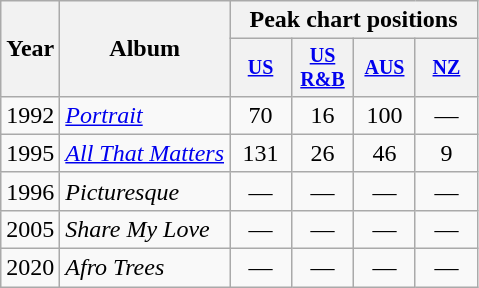<table class="wikitable" style="text-align:center;">
<tr>
<th rowspan="2">Year</th>
<th rowspan="2">Album</th>
<th colspan="4">Peak chart positions</th>
</tr>
<tr style="font-size:smaller;">
<th width="35"><a href='#'>US</a><br></th>
<th width="35"><a href='#'>US<br>R&B</a><br></th>
<th width="35"><a href='#'>AUS</a><br></th>
<th width="35"><a href='#'>NZ</a><br></th>
</tr>
<tr>
<td>1992</td>
<td align="left"><em><a href='#'>Portrait</a></em></td>
<td>70</td>
<td>16</td>
<td>100</td>
<td>—</td>
</tr>
<tr>
<td>1995</td>
<td align="left"><em><a href='#'>All That Matters</a></em></td>
<td>131</td>
<td>26</td>
<td>46</td>
<td>9</td>
</tr>
<tr>
<td>1996</td>
<td align="left"><em>Picturesque</em></td>
<td>—</td>
<td>—</td>
<td>—</td>
<td>—</td>
</tr>
<tr>
<td>2005</td>
<td align="left"><em>Share My Love</em></td>
<td>—</td>
<td>—</td>
<td>—</td>
<td>—</td>
</tr>
<tr>
<td>2020</td>
<td align="left"><em>Afro Trees</em></td>
<td>—</td>
<td>—</td>
<td>—</td>
<td>—</td>
</tr>
</table>
